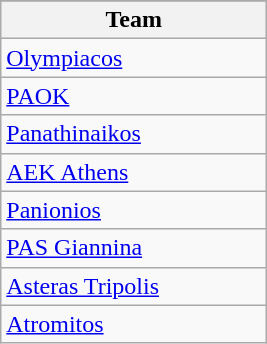<table class="wikitable">
<tr>
</tr>
<tr>
<th width=170>Team</th>
</tr>
<tr>
<td><a href='#'>Olympiacos</a></td>
</tr>
<tr>
<td><a href='#'>PAOK</a></td>
</tr>
<tr>
<td><a href='#'>Panathinaikos</a></td>
</tr>
<tr>
<td><a href='#'>AEK Athens</a></td>
</tr>
<tr>
<td><a href='#'>Panionios</a></td>
</tr>
<tr>
<td><a href='#'>PAS Giannina</a></td>
</tr>
<tr>
<td><a href='#'>Asteras Tripolis</a></td>
</tr>
<tr>
<td><a href='#'>Atromitos</a></td>
</tr>
</table>
